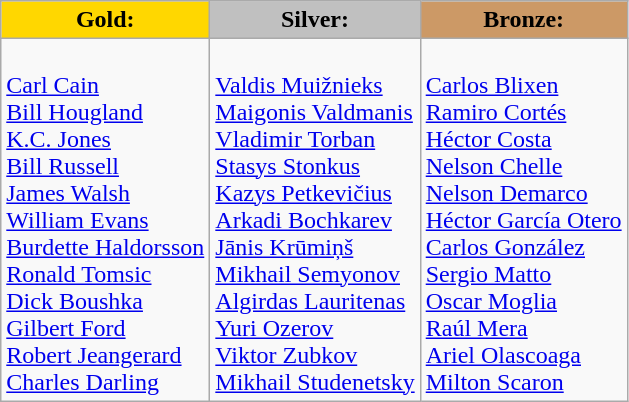<table class="wikitable">
<tr>
<td style="text-align:center;background-color:gold;"><strong>Gold:</strong></td>
<td style="text-align:center;background-color:silver;"><strong>Silver:</strong></td>
<td style="text-align:center;background-color:#CC9966;"><strong>Bronze:</strong></td>
</tr>
<tr valign=top>
<td> <br><a href='#'>Carl Cain</a><br><a href='#'>Bill Hougland</a><br><a href='#'>K.C. Jones</a><br><a href='#'>Bill Russell</a><br><a href='#'>James Walsh</a><br><a href='#'>William Evans</a><br><a href='#'>Burdette Haldorsson</a><br><a href='#'>Ronald Tomsic</a><br><a href='#'>Dick Boushka</a><br><a href='#'>Gilbert Ford</a><br><a href='#'>Robert Jeangerard</a><br><a href='#'>Charles Darling</a></td>
<td> <br><a href='#'>Valdis Muižnieks</a><br><a href='#'>Maigonis Valdmanis</a><br><a href='#'>Vladimir Torban</a><br><a href='#'>Stasys Stonkus</a><br><a href='#'>Kazys Petkevičius</a><br><a href='#'>Arkadi Bochkarev</a><br><a href='#'>Jānis Krūmiņš</a><br><a href='#'>Mikhail Semyonov</a><br><a href='#'>Algirdas Lauritenas</a><br><a href='#'>Yuri Ozerov</a><br><a href='#'>Viktor Zubkov</a><br><a href='#'>Mikhail Studenetsky</a></td>
<td> <br><a href='#'>Carlos Blixen</a><br><a href='#'>Ramiro Cortés</a><br><a href='#'>Héctor Costa</a><br><a href='#'>Nelson Chelle</a><br><a href='#'>Nelson Demarco</a><br><a href='#'>Héctor García Otero</a><br><a href='#'>Carlos González</a><br><a href='#'>Sergio Matto</a><br><a href='#'>Oscar Moglia</a><br><a href='#'>Raúl Mera</a><br><a href='#'>Ariel Olascoaga</a><br><a href='#'>Milton Scaron</a></td>
</tr>
</table>
